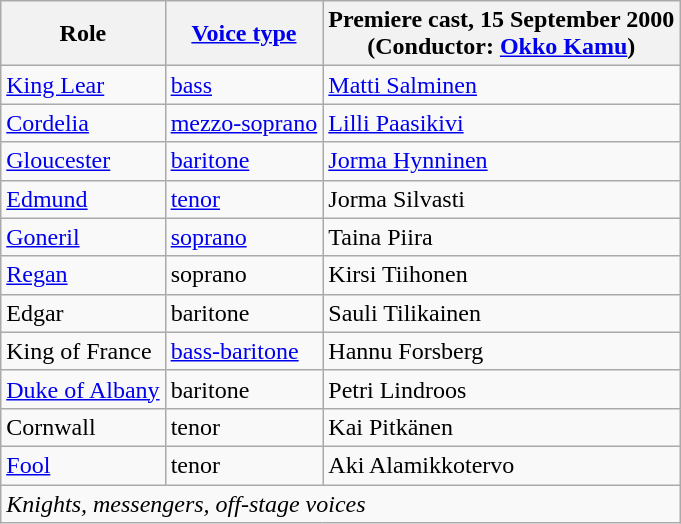<table class="wikitable">
<tr>
<th>Role</th>
<th><a href='#'>Voice type</a></th>
<th>Premiere cast, 15 September 2000<br>(Conductor: <a href='#'>Okko Kamu</a>)</th>
</tr>
<tr>
<td><a href='#'>King Lear</a></td>
<td><a href='#'>bass</a></td>
<td><a href='#'>Matti Salminen</a></td>
</tr>
<tr>
<td><a href='#'>Cordelia</a></td>
<td><a href='#'>mezzo-soprano</a></td>
<td><a href='#'>Lilli Paasikivi</a></td>
</tr>
<tr>
<td><a href='#'>Gloucester</a></td>
<td><a href='#'>baritone</a></td>
<td><a href='#'>Jorma Hynninen</a></td>
</tr>
<tr>
<td><a href='#'>Edmund</a></td>
<td><a href='#'>tenor</a></td>
<td>Jorma Silvasti</td>
</tr>
<tr>
<td><a href='#'>Goneril</a></td>
<td><a href='#'>soprano</a></td>
<td>Taina Piira</td>
</tr>
<tr>
<td><a href='#'>Regan</a></td>
<td>soprano</td>
<td>Kirsi Tiihonen</td>
</tr>
<tr>
<td>Edgar</td>
<td>baritone</td>
<td>Sauli Tilikainen</td>
</tr>
<tr>
<td>King of France</td>
<td><a href='#'>bass-baritone</a></td>
<td>Hannu Forsberg</td>
</tr>
<tr>
<td><a href='#'>Duke of Albany</a></td>
<td>baritone</td>
<td>Petri Lindroos</td>
</tr>
<tr>
<td>Cornwall</td>
<td>tenor</td>
<td>Kai Pitkänen</td>
</tr>
<tr>
<td><a href='#'>Fool</a></td>
<td>tenor</td>
<td>Aki Alamikkotervo</td>
</tr>
<tr>
<td colspan="3"><em>Knights, messengers, off-stage voices</em></td>
</tr>
</table>
